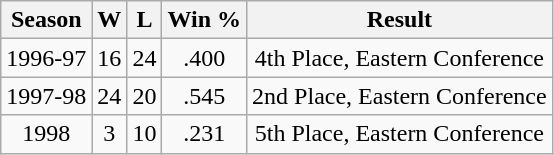<table class="wikitable">
<tr>
<th bgcolor="#DDDDFF">Season</th>
<th bgcolor="#DDDDFF">W</th>
<th bgcolor="#DDDDFF">L</th>
<th bgcolor="#DDDDFF">Win %</th>
<th bgcolor="#DDDDFF">Result</th>
</tr>
<tr>
<td align=center>1996-97</td>
<td align=center>16</td>
<td align=center>24</td>
<td align=center>.400</td>
<td align=center>4th Place, Eastern Conference</td>
</tr>
<tr>
<td align=center>1997-98</td>
<td align=center>24</td>
<td align=center>20</td>
<td align=center>.545</td>
<td align=center>2nd Place, Eastern Conference</td>
</tr>
<tr>
<td align=center>1998</td>
<td align=center>3</td>
<td align=center>10</td>
<td align=center>.231</td>
<td align=center>5th Place, Eastern Conference</td>
</tr>
</table>
